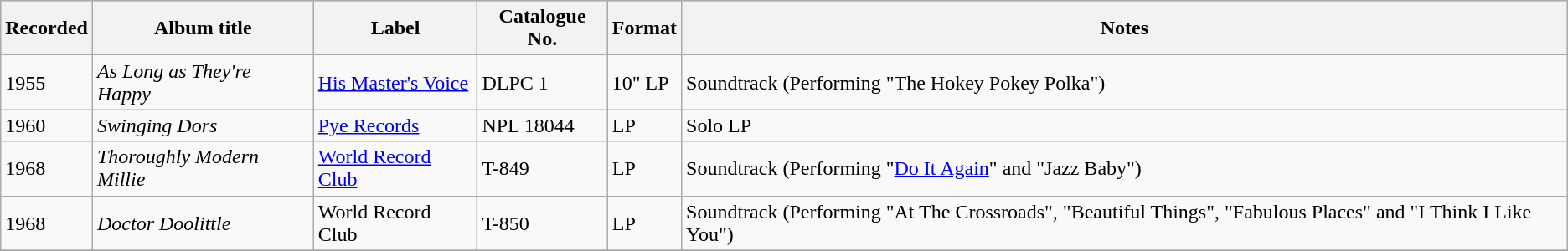<table class="wikitable">
<tr bgcolor="#CCCCC">
<th>Recorded</th>
<th>Album title</th>
<th>Label</th>
<th>Catalogue No.</th>
<th>Format</th>
<th>Notes</th>
</tr>
<tr>
<td>1955</td>
<td><em>As Long as They're Happy</em></td>
<td><a href='#'>His Master's Voice</a></td>
<td>DLPC 1</td>
<td>10" LP</td>
<td>Soundtrack (Performing "The Hokey Pokey Polka")</td>
</tr>
<tr>
<td>1960</td>
<td><em>Swinging Dors</em></td>
<td><a href='#'>Pye Records</a></td>
<td>NPL 18044</td>
<td>LP</td>
<td>Solo LP</td>
</tr>
<tr>
<td>1968</td>
<td><em>Thoroughly Modern Millie</em></td>
<td><a href='#'>World Record Club</a></td>
<td>T-849</td>
<td>LP</td>
<td>Soundtrack (Performing "<a href='#'>Do It Again</a>" and "Jazz Baby")</td>
</tr>
<tr>
<td>1968</td>
<td><em>Doctor Doolittle</em></td>
<td>World Record Club</td>
<td>T-850</td>
<td>LP</td>
<td>Soundtrack (Performing "At The Crossroads", "Beautiful Things", "Fabulous Places" and "I Think I Like You")</td>
</tr>
<tr>
</tr>
</table>
